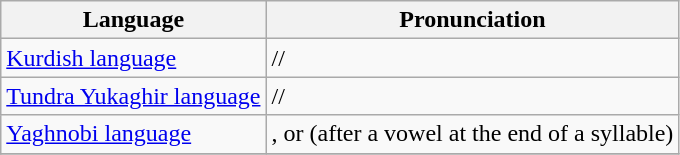<table class="wikitable">
<tr>
<th>Language</th>
<th>Pronunciation</th>
</tr>
<tr>
<td><a href='#'>Kurdish language</a></td>
<td>//</td>
</tr>
<tr>
<td><a href='#'>Tundra Yukaghir language</a></td>
<td>//</td>
</tr>
<tr>
<td><a href='#'>Yaghnobi language</a></td>
<td>,  or  (after a vowel at the end of a syllable)</td>
</tr>
<tr>
</tr>
</table>
